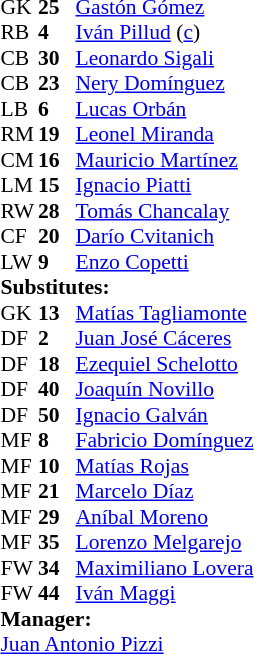<table cellspacing="0" cellpadding="0" style="font-size:90%; margin:0.2em auto">
<tr>
<th width="25"></th>
<th width="25"></th>
</tr>
<tr>
<td>GK</td>
<td><strong>25</strong></td>
<td> <a href='#'>Gastón Gómez</a></td>
<td></td>
</tr>
<tr>
<td>RB</td>
<td><strong>4</strong></td>
<td> <a href='#'>Iván Pillud</a> (<a href='#'>c</a>)</td>
<td></td>
<td></td>
</tr>
<tr>
<td>CB</td>
<td><strong>30</strong></td>
<td> <a href='#'>Leonardo Sigali</a></td>
</tr>
<tr>
<td>CB</td>
<td><strong>23</strong></td>
<td> <a href='#'>Nery Domínguez</a></td>
<td></td>
<td></td>
</tr>
<tr>
<td>LB</td>
<td><strong>6</strong></td>
<td> <a href='#'>Lucas Orbán</a></td>
</tr>
<tr>
<td>RM</td>
<td><strong>19</strong></td>
<td> <a href='#'>Leonel Miranda</a></td>
</tr>
<tr>
<td>CM</td>
<td><strong>16</strong></td>
<td> <a href='#'>Mauricio Martínez</a></td>
<td></td>
<td></td>
</tr>
<tr>
<td>LM</td>
<td><strong>15</strong></td>
<td> <a href='#'>Ignacio Piatti</a></td>
<td></td>
<td></td>
</tr>
<tr>
<td>RW</td>
<td><strong>28</strong></td>
<td> <a href='#'>Tomás Chancalay</a></td>
</tr>
<tr>
<td>CF</td>
<td><strong>20</strong></td>
<td> <a href='#'>Darío Cvitanich</a></td>
<td></td>
<td></td>
</tr>
<tr>
<td>LW</td>
<td><strong>9</strong></td>
<td> <a href='#'>Enzo Copetti</a></td>
</tr>
<tr>
<td colspan=3><strong>Substitutes:</strong></td>
</tr>
<tr>
<td>GK</td>
<td><strong>13</strong></td>
<td> <a href='#'>Matías Tagliamonte</a></td>
</tr>
<tr>
<td>DF</td>
<td><strong>2</strong></td>
<td> <a href='#'>Juan José Cáceres</a></td>
<td></td>
<td></td>
</tr>
<tr>
<td>DF</td>
<td><strong>18</strong></td>
<td> <a href='#'>Ezequiel Schelotto</a></td>
</tr>
<tr>
<td>DF</td>
<td><strong>40</strong></td>
<td> <a href='#'>Joaquín Novillo</a></td>
</tr>
<tr>
<td>DF</td>
<td><strong>50</strong></td>
<td> <a href='#'>Ignacio Galván</a></td>
<td></td>
<td></td>
</tr>
<tr>
<td>MF</td>
<td><strong>8</strong></td>
<td> <a href='#'>Fabricio Domínguez</a></td>
</tr>
<tr>
<td>MF</td>
<td><strong>10</strong></td>
<td> <a href='#'>Matías Rojas</a></td>
<td></td>
<td></td>
</tr>
<tr>
<td>MF</td>
<td><strong>21</strong></td>
<td> <a href='#'>Marcelo Díaz</a></td>
</tr>
<tr>
<td>MF</td>
<td><strong>29</strong></td>
<td> <a href='#'>Aníbal Moreno</a></td>
<td></td>
<td></td>
</tr>
<tr>
<td>MF</td>
<td><strong>35</strong></td>
<td> <a href='#'>Lorenzo Melgarejo</a></td>
</tr>
<tr>
<td>FW</td>
<td><strong>34</strong></td>
<td> <a href='#'>Maximiliano Lovera</a></td>
<td></td>
<td></td>
</tr>
<tr>
<td>FW</td>
<td><strong>44</strong></td>
<td> <a href='#'>Iván Maggi</a></td>
</tr>
<tr>
<td colspan=3><strong>Manager:</strong></td>
</tr>
<tr>
<td colspan="4"> <a href='#'>Juan Antonio Pizzi</a></td>
</tr>
</table>
